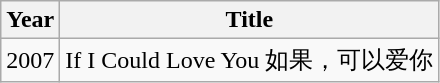<table class="wikitable">
<tr>
<th>Year</th>
<th>Title</th>
</tr>
<tr>
<td>2007</td>
<td>If I Could Love You 如果，可以爱你</td>
</tr>
</table>
